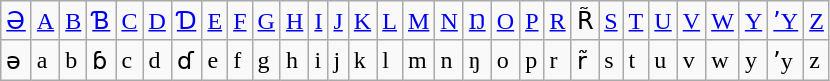<table class="wikitable">
<tr>
<td><a href='#'>Ə</a></td>
<td><a href='#'>A</a></td>
<td><a href='#'>B</a></td>
<td><a href='#'>Ɓ</a></td>
<td><a href='#'>C</a></td>
<td><a href='#'>D</a></td>
<td><a href='#'>Ɗ</a></td>
<td><a href='#'>E</a></td>
<td><a href='#'>F</a></td>
<td><a href='#'>G</a></td>
<td><a href='#'>H</a></td>
<td><a href='#'>I</a></td>
<td><a href='#'>J</a></td>
<td><a href='#'>K</a></td>
<td><a href='#'>L</a></td>
<td><a href='#'>M</a></td>
<td><a href='#'>N</a></td>
<td><a href='#'>Ŋ</a></td>
<td><a href='#'>O</a></td>
<td><a href='#'>P</a></td>
<td><a href='#'>R</a></td>
<td>R̃</td>
<td><a href='#'>S</a></td>
<td><a href='#'>T</a></td>
<td><a href='#'>U</a></td>
<td><a href='#'>V</a></td>
<td><a href='#'>W</a></td>
<td><a href='#'>Y</a></td>
<td><a href='#'>ʼY</a></td>
<td><a href='#'>Z</a></td>
</tr>
<tr>
<td>ə</td>
<td>a</td>
<td>b</td>
<td>ɓ</td>
<td>c</td>
<td>d</td>
<td>ɗ</td>
<td>e</td>
<td>f</td>
<td>g</td>
<td>h</td>
<td>i</td>
<td>j</td>
<td>k</td>
<td>l</td>
<td>m</td>
<td>n</td>
<td>ŋ</td>
<td>o</td>
<td>p</td>
<td>r</td>
<td>r̃</td>
<td>s</td>
<td>t</td>
<td>u</td>
<td>v</td>
<td>w</td>
<td>y</td>
<td>ʼy</td>
<td>z</td>
</tr>
</table>
